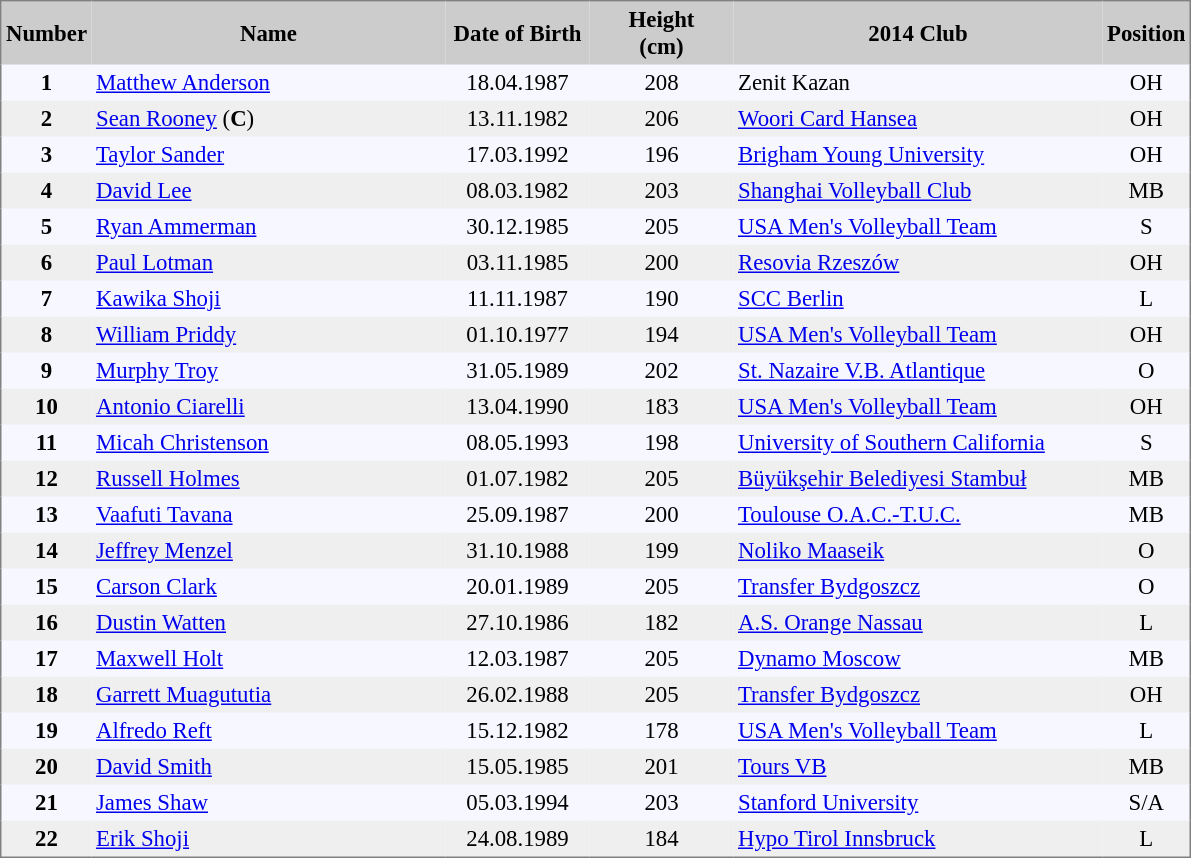<table cellpadding="3" style="background: #f7f8ff; font-size: 95%; border: 1px solid gray; border-collapse: collapse;">
<tr style="background:#ccc;">
<th style="width: 10px;"><strong>Number</strong></th>
<th style="width: 230px;"><strong>Name</strong></th>
<th style="width: 90px;"><strong>Date of Birth</strong></th>
<th style="width: 90px;"><strong>Height<br>(cm)</strong></th>
<th style="width: 240px;"><strong>2014 Club</strong></th>
<th style="width: 50px;"><strong>Position</strong></th>
</tr>
<tr>
<td style="text-align:center;"><strong>1</strong></td>
<td><a href='#'>Matthew Anderson</a></td>
<td style="text-align:center;">18.04.1987</td>
<td style="text-align:center;">208</td>
<td> Zenit Kazan</td>
<td style="text-align:center;">OH</td>
</tr>
<tr style="background: #efefef;">
<td style="text-align:center;"><strong>2</strong></td>
<td><a href='#'>Sean Rooney</a> (<strong>C</strong>)</td>
<td style="text-align:center;">13.11.1982</td>
<td style="text-align:center;">206</td>
<td> <a href='#'>Woori Card Hansea</a></td>
<td style="text-align:center;">OH</td>
</tr>
<tr>
<td style="text-align:center;"><strong>3</strong></td>
<td><a href='#'>Taylor Sander</a></td>
<td style="text-align:center;">17.03.1992</td>
<td style="text-align:center;">196</td>
<td> <a href='#'>Brigham Young University</a></td>
<td style="text-align:center;">OH</td>
</tr>
<tr style="background: #efefef;">
<td style="text-align:center;"><strong>4</strong></td>
<td><a href='#'>David Lee</a></td>
<td style="text-align:center;">08.03.1982</td>
<td style="text-align:center;">203</td>
<td> <a href='#'>Shanghai Volleyball Club</a></td>
<td style="text-align:center;">MB</td>
</tr>
<tr>
<td style="text-align:center;"><strong>5</strong></td>
<td><a href='#'>Ryan Ammerman</a></td>
<td style="text-align:center;">30.12.1985</td>
<td style="text-align:center;">205</td>
<td> <a href='#'>USA Men's Volleyball Team</a></td>
<td style="text-align:center;">S</td>
</tr>
<tr style="background: #efefef;">
<td style="text-align:center;"><strong>6</strong></td>
<td><a href='#'>Paul Lotman</a></td>
<td style="text-align:center;">03.11.1985</td>
<td style="text-align:center;">200</td>
<td> <a href='#'>Resovia Rzeszów</a></td>
<td style="text-align:center;">OH</td>
</tr>
<tr>
<td style="text-align:center;"><strong>7</strong></td>
<td><a href='#'>Kawika Shoji</a></td>
<td style="text-align:center;">11.11.1987</td>
<td style="text-align:center;">190</td>
<td> <a href='#'>SCC Berlin</a></td>
<td style="text-align:center;">L</td>
</tr>
<tr style="background: #efefef;">
<td style="text-align:center;"><strong>8</strong></td>
<td><a href='#'>William Priddy</a></td>
<td style="text-align:center;">01.10.1977</td>
<td style="text-align:center;">194</td>
<td> <a href='#'>USA Men's Volleyball Team</a></td>
<td style="text-align:center;">OH</td>
</tr>
<tr>
<td style="text-align:center;"><strong>9</strong></td>
<td><a href='#'>Murphy Troy</a></td>
<td style="text-align:center;">31.05.1989</td>
<td style="text-align:center;">202</td>
<td> <a href='#'>St. Nazaire V.B. Atlantique</a></td>
<td style="text-align:center;">O</td>
</tr>
<tr style="background: #efefef;">
<td style="text-align:center;"><strong>10</strong></td>
<td><a href='#'>Antonio Ciarelli</a></td>
<td style="text-align:center;">13.04.1990</td>
<td style="text-align:center;">183</td>
<td> <a href='#'>USA Men's Volleyball Team</a></td>
<td style="text-align:center;">OH</td>
</tr>
<tr>
<td style="text-align:center;"><strong>11</strong></td>
<td><a href='#'>Micah Christenson</a></td>
<td style="text-align:center;">08.05.1993</td>
<td style="text-align:center;">198</td>
<td> <a href='#'>University of Southern California</a></td>
<td style="text-align:center;">S</td>
</tr>
<tr style="background: #efefef;">
<td style="text-align:center;"><strong>12</strong></td>
<td><a href='#'>Russell Holmes</a></td>
<td style="text-align:center;">01.07.1982</td>
<td style="text-align:center;">205</td>
<td> <a href='#'>Büyükşehir Belediyesi Stambuł</a></td>
<td style="text-align:center;">MB</td>
</tr>
<tr>
<td style="text-align:center;"><strong>13</strong></td>
<td><a href='#'>Vaafuti Tavana</a></td>
<td style="text-align:center;">25.09.1987</td>
<td style="text-align:center;">200</td>
<td> <a href='#'>Toulouse O.A.C.-T.U.C.</a></td>
<td style="text-align:center;">MB</td>
</tr>
<tr style="background: #efefef;">
<td style="text-align:center;"><strong>14</strong></td>
<td><a href='#'>Jeffrey Menzel</a></td>
<td style="text-align:center;">31.10.1988</td>
<td style="text-align:center;">199</td>
<td> <a href='#'>Noliko Maaseik</a></td>
<td style="text-align:center;">O</td>
</tr>
<tr>
<td style="text-align:center;"><strong>15</strong></td>
<td><a href='#'>Carson Clark</a></td>
<td style="text-align:center;">20.01.1989</td>
<td style="text-align:center;">205</td>
<td> <a href='#'>Transfer Bydgoszcz</a></td>
<td style="text-align:center;">O</td>
</tr>
<tr style="background: #efefef;">
<td style="text-align:center;"><strong>16</strong></td>
<td><a href='#'>Dustin Watten</a></td>
<td style="text-align:center;">27.10.1986</td>
<td style="text-align:center;">182</td>
<td> <a href='#'>A.S. Orange Nassau</a></td>
<td style="text-align:center;">L</td>
</tr>
<tr>
<td style="text-align:center;"><strong>17</strong></td>
<td><a href='#'>Maxwell Holt</a></td>
<td style="text-align:center;">12.03.1987</td>
<td style="text-align:center;">205</td>
<td> <a href='#'>Dynamo Moscow</a></td>
<td style="text-align:center;">MB</td>
</tr>
<tr style="background: #efefef;">
<td style="text-align:center;"><strong>18</strong></td>
<td><a href='#'>Garrett Muagututia</a></td>
<td style="text-align:center;">26.02.1988</td>
<td style="text-align:center;">205</td>
<td> <a href='#'>Transfer Bydgoszcz</a></td>
<td style="text-align:center;">OH</td>
</tr>
<tr>
<td style="text-align:center;"><strong>19</strong></td>
<td><a href='#'>Alfredo Reft</a></td>
<td style="text-align:center;">15.12.1982</td>
<td style="text-align:center;">178</td>
<td> <a href='#'>USA Men's Volleyball Team</a></td>
<td style="text-align:center;">L</td>
</tr>
<tr style="background: #efefef;">
<td style="text-align:center;"><strong>20</strong></td>
<td><a href='#'>David Smith</a></td>
<td style="text-align:center;">15.05.1985</td>
<td style="text-align:center;">201</td>
<td> <a href='#'>Tours VB</a></td>
<td style="text-align:center;">MB</td>
</tr>
<tr>
<td style="text-align:center;"><strong>21</strong></td>
<td><a href='#'>James Shaw</a></td>
<td style="text-align:center;">05.03.1994</td>
<td style="text-align:center;">203</td>
<td> <a href='#'>Stanford University</a></td>
<td style="text-align:center;">S/A</td>
</tr>
<tr style="background: #efefef;">
<td style="text-align:center;"><strong>22</strong></td>
<td><a href='#'>Erik Shoji</a></td>
<td style="text-align:center;">24.08.1989</td>
<td style="text-align:center;">184</td>
<td> <a href='#'>Hypo Tirol Innsbruck</a></td>
<td style="text-align:center;">L</td>
</tr>
</table>
